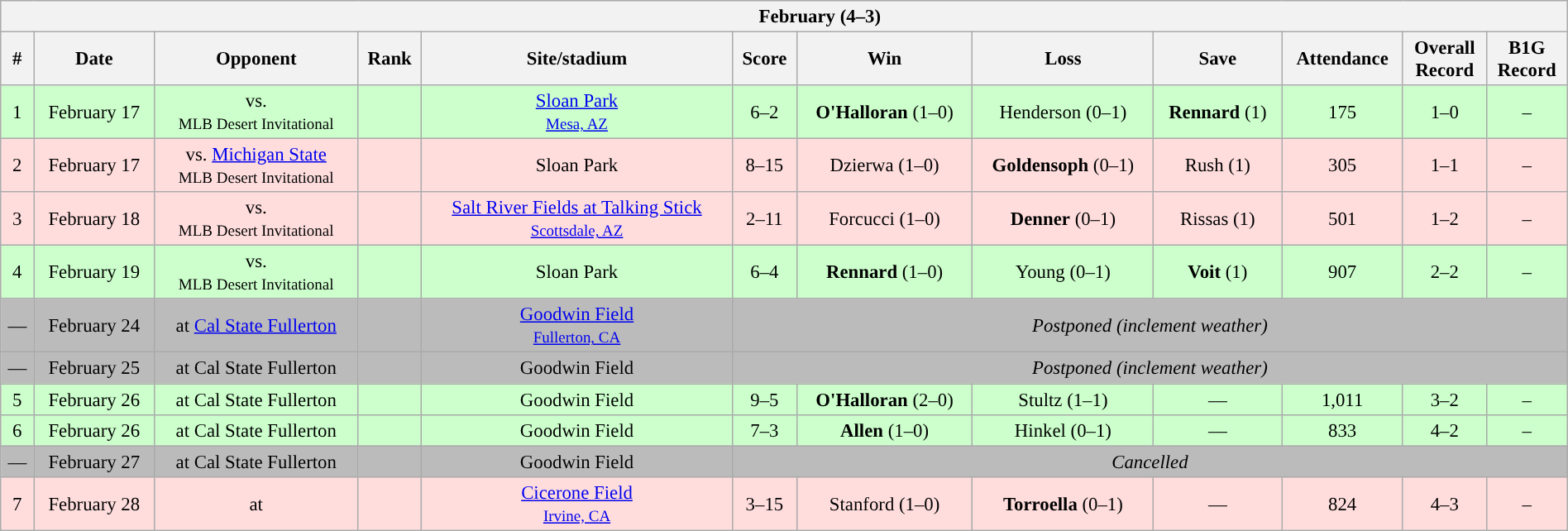<table class="wikitable collapsible collapsed" style="margin:auto; width:100%; text-align:center; font-size:95%">
<tr>
<th colspan=12 style="padding-left:4em;">February (4–3)</th>
</tr>
<tr>
<th>#</th>
<th>Date</th>
<th>Opponent</th>
<th>Rank</th>
<th>Site/stadium</th>
<th>Score</th>
<th>Win</th>
<th>Loss</th>
<th>Save</th>
<th>Attendance</th>
<th>Overall<br>Record</th>
<th>B1G<br>Record</th>
</tr>
<tr align="center" bgcolor="#ccffcc">
<td>1</td>
<td>February 17</td>
<td>vs.  <br><small> MLB Desert Invitational</small></td>
<td></td>
<td><a href='#'>Sloan Park</a><br><small><a href='#'>Mesa, AZ</a></small></td>
<td>6–2</td>
<td><strong>O'Halloran</strong> (1–0)</td>
<td>Henderson (0–1)</td>
<td><strong>Rennard</strong> (1)</td>
<td>175</td>
<td>1–0</td>
<td>–</td>
</tr>
<tr align="center" bgcolor="#ffdddd">
<td>2</td>
<td>February 17</td>
<td>vs. <a href='#'>Michigan State</a> <br><small> MLB Desert Invitational</small></td>
<td></td>
<td>Sloan Park</td>
<td>8–15</td>
<td>Dzierwa (1–0)</td>
<td><strong>Goldensoph</strong> (0–1)</td>
<td>Rush (1)</td>
<td>305</td>
<td>1–1</td>
<td>–</td>
</tr>
<tr align="center" bgcolor="#ffdddd">
<td>3</td>
<td>February 18</td>
<td>vs.  <br><small> MLB Desert Invitational</small></td>
<td></td>
<td><a href='#'>Salt River Fields at Talking Stick</a><br><small><a href='#'>Scottsdale, AZ</a></small></td>
<td>2–11</td>
<td>Forcucci (1–0)</td>
<td><strong>Denner</strong> (0–1)</td>
<td>Rissas (1)</td>
<td>501</td>
<td>1–2</td>
<td>–</td>
</tr>
<tr align="center" bgcolor="#ccffcc">
<td>4</td>
<td>February 19</td>
<td>vs.  <br><small> MLB Desert Invitational</small></td>
<td></td>
<td>Sloan Park</td>
<td>6–4</td>
<td><strong>Rennard</strong> (1–0)</td>
<td>Young (0–1)</td>
<td><strong>Voit</strong> (1)</td>
<td>907</td>
<td>2–2</td>
<td>–</td>
</tr>
<tr align="center" bgcolor="#bbbbbb">
<td>—</td>
<td>February 24</td>
<td>at <a href='#'>Cal State Fullerton</a></td>
<td></td>
<td><a href='#'>Goodwin Field</a><br><small><a href='#'>Fullerton, CA</a></small></td>
<td colspan=9><em>Postponed (inclement weather)</em></td>
</tr>
<tr align="center" bgcolor="#bbbbbb">
<td>—</td>
<td>February 25</td>
<td>at Cal State Fullerton</td>
<td></td>
<td>Goodwin Field</td>
<td colspan=9><em>Postponed (inclement weather)</em></td>
</tr>
<tr align="center" bgcolor="#ccffcc">
<td>5</td>
<td>February 26</td>
<td>at Cal State Fullerton</td>
<td></td>
<td>Goodwin Field</td>
<td>9–5</td>
<td><strong>O'Halloran</strong> (2–0)</td>
<td>Stultz (1–1)</td>
<td>—</td>
<td>1,011</td>
<td>3–2</td>
<td>–</td>
</tr>
<tr align="center" bgcolor="#ccffcc">
<td>6</td>
<td>February 26</td>
<td>at Cal State Fullerton</td>
<td></td>
<td>Goodwin Field</td>
<td>7–3</td>
<td><strong>Allen</strong> (1–0)</td>
<td>Hinkel (0–1)</td>
<td>—</td>
<td>833</td>
<td>4–2</td>
<td>–</td>
</tr>
<tr align="center" bgcolor="#bbbbbb">
<td>—</td>
<td>February 27</td>
<td>at Cal State Fullerton</td>
<td></td>
<td>Goodwin Field</td>
<td colspan=9><em>Cancelled</em> </td>
</tr>
<tr align="center" bgcolor="#ffdddd">
<td>7</td>
<td>February 28</td>
<td>at </td>
<td></td>
<td><a href='#'>Cicerone Field</a><br><small><a href='#'>Irvine, CA</a></small></td>
<td>3–15</td>
<td>Stanford (1–0)</td>
<td><strong>Torroella</strong> (0–1)</td>
<td>—</td>
<td>824</td>
<td>4–3</td>
<td>–</td>
</tr>
</table>
